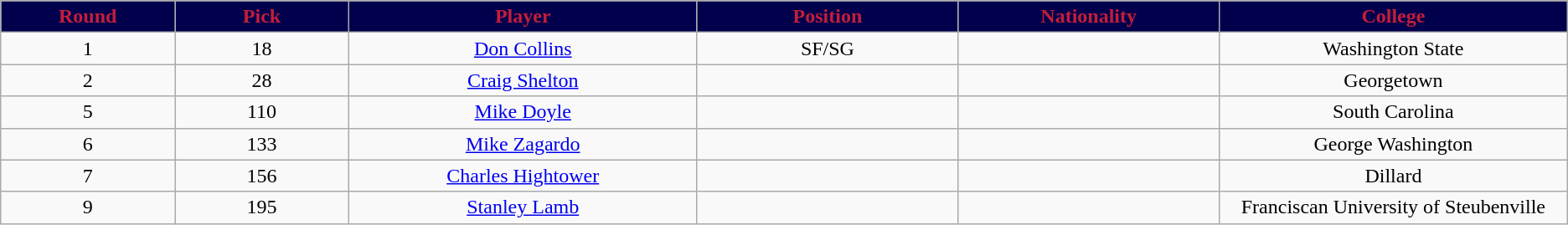<table class="wikitable sortable sortable">
<tr>
<th style="background:#00004d; color:#C41E3A" width="10%">Round</th>
<th style="background:#00004d; color:#C41E3A" width="10%">Pick</th>
<th style="background:#00004d; color:#C41E3A" width="20%">Player</th>
<th style="background:#00004d; color:#C41E3A" width="15%">Position</th>
<th style="background:#00004d; color:#C41E3A" width="15%">Nationality</th>
<th style="background:#00004d; color:#C41E3A" width="20%">College</th>
</tr>
<tr style="text-align: center">
<td>1</td>
<td>18</td>
<td><a href='#'>Don Collins</a></td>
<td>SF/SG</td>
<td></td>
<td>Washington State</td>
</tr>
<tr style="text-align: center">
<td>2</td>
<td>28</td>
<td><a href='#'>Craig Shelton</a></td>
<td></td>
<td></td>
<td>Georgetown</td>
</tr>
<tr style="text-align: center">
<td>5</td>
<td>110</td>
<td><a href='#'>Mike Doyle</a></td>
<td></td>
<td></td>
<td>South Carolina</td>
</tr>
<tr style="text-align: center">
<td>6</td>
<td>133</td>
<td><a href='#'>Mike Zagardo</a></td>
<td></td>
<td></td>
<td>George Washington</td>
</tr>
<tr style="text-align: center">
<td>7</td>
<td>156</td>
<td><a href='#'>Charles Hightower</a></td>
<td></td>
<td></td>
<td>Dillard</td>
</tr>
<tr style="text-align: center">
<td>9</td>
<td>195</td>
<td><a href='#'>Stanley Lamb</a></td>
<td></td>
<td></td>
<td>Franciscan University of Steubenville</td>
</tr>
</table>
